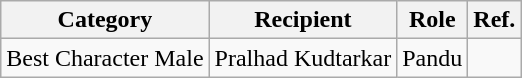<table class="wikitable">
<tr>
<th>Category</th>
<th>Recipient</th>
<th>Role</th>
<th>Ref.</th>
</tr>
<tr>
<td>Best Character Male</td>
<td>Pralhad Kudtarkar</td>
<td>Pandu</td>
<td></td>
</tr>
</table>
